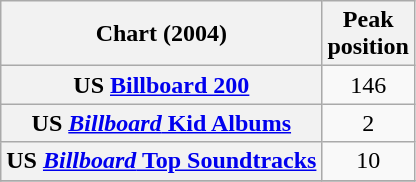<table class="wikitable sortable plainrowheaders">
<tr>
<th scope="col">Chart (2004)</th>
<th scope="col">Peak<br>position</th>
</tr>
<tr>
<th scope="row">US <a href='#'>Billboard 200</a></th>
<td style="text-align:center;">146</td>
</tr>
<tr>
<th scope="row">US <a href='#'><em>Billboard</em> Kid Albums</a></th>
<td style="text-align:center;">2</td>
</tr>
<tr>
<th scope="row">US <a href='#'><em>Billboard</em> Top Soundtracks</a></th>
<td style="text-align:center;">10</td>
</tr>
<tr>
</tr>
</table>
